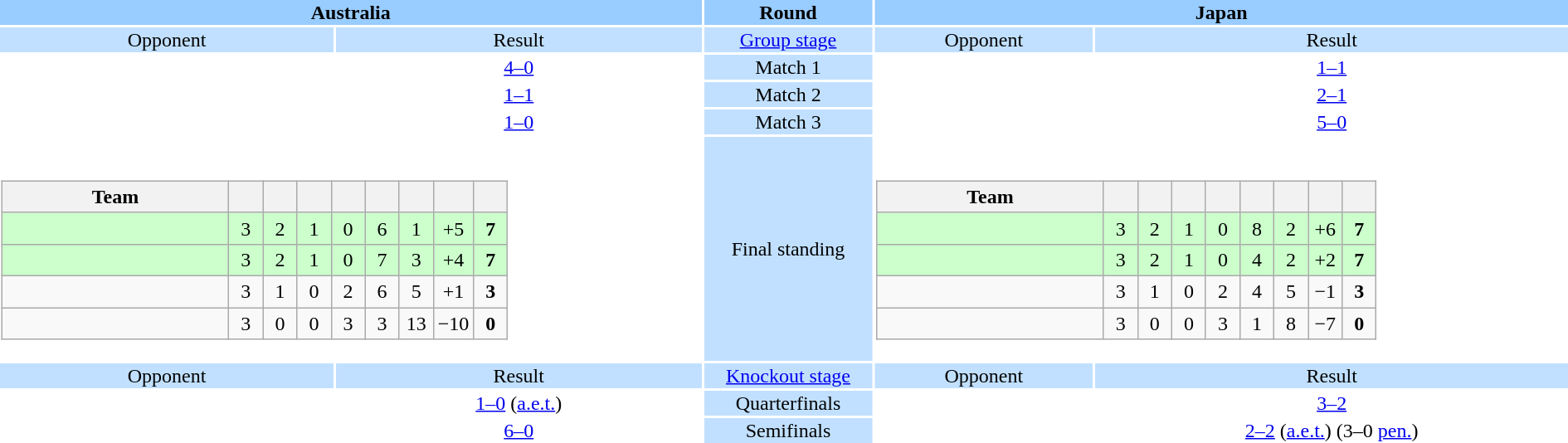<table style="width:100%; text-align:center;">
<tr style="vertical-align:top; background:#9cf;">
<th colspan=2 style="width:1*">Australia</th>
<th>Round</th>
<th colspan=2 style="width:1*">Japan</th>
</tr>
<tr style="vertical-align:top; background:#c1e0ff;">
<td>Opponent</td>
<td>Result</td>
<td><a href='#'>Group stage</a></td>
<td>Opponent</td>
<td>Result</td>
</tr>
<tr>
<td></td>
<td><a href='#'>4–0</a></td>
<td style="background:#c1e0ff;">Match 1</td>
<td></td>
<td><a href='#'>1–1</a></td>
</tr>
<tr>
<td></td>
<td><a href='#'>1–1</a></td>
<td style="background:#c1e0ff;">Match 2</td>
<td></td>
<td><a href='#'>2–1</a></td>
</tr>
<tr>
<td></td>
<td><a href='#'>1–0</a></td>
<td style="background:#c1e0ff;">Match 3</td>
<td></td>
<td><a href='#'>5–0</a></td>
</tr>
<tr>
<td colspan="2" style="text-align:center;"><br><table class="wikitable" style="text-align: center;">
<tr>
<th style="width:175px;">Team</th>
<th width="20"></th>
<th width="20"></th>
<th width="20"></th>
<th width="20"></th>
<th width="20"></th>
<th width="20"></th>
<th width="20"></th>
<th width="20"></th>
</tr>
<tr style="background:#cfc;">
<td align=left><strong></strong></td>
<td>3</td>
<td>2</td>
<td>1</td>
<td>0</td>
<td>6</td>
<td>1</td>
<td>+5</td>
<td><strong>7</strong></td>
</tr>
<tr style="background:#cfc;">
<td align=left></td>
<td>3</td>
<td>2</td>
<td>1</td>
<td>0</td>
<td>7</td>
<td>3</td>
<td>+4</td>
<td><strong>7</strong></td>
</tr>
<tr>
<td align=left></td>
<td>3</td>
<td>1</td>
<td>0</td>
<td>2</td>
<td>6</td>
<td>5</td>
<td>+1</td>
<td><strong>3</strong></td>
</tr>
<tr>
<td align=left></td>
<td>3</td>
<td>0</td>
<td>0</td>
<td>3</td>
<td>3</td>
<td>13</td>
<td>−10</td>
<td><strong>0</strong></td>
</tr>
</table>
</td>
<td style="background:#c1e0ff;">Final standing</td>
<td colspan="2" style="text-align:center;"><br><table class="wikitable" style="text-align: center;">
<tr>
<th style="width:175px;">Team</th>
<th width="20"></th>
<th width="20"></th>
<th width="20"></th>
<th width="20"></th>
<th width="20"></th>
<th width="20"></th>
<th width="20"></th>
<th width="20"></th>
</tr>
<tr style="background:#cfc;">
<td align=left><strong></strong></td>
<td>3</td>
<td>2</td>
<td>1</td>
<td>0</td>
<td>8</td>
<td>2</td>
<td>+6</td>
<td><strong>7</strong></td>
</tr>
<tr style="background:#cfc;">
<td align=left></td>
<td>3</td>
<td>2</td>
<td>1</td>
<td>0</td>
<td>4</td>
<td>2</td>
<td>+2</td>
<td><strong>7</strong></td>
</tr>
<tr>
<td align=left></td>
<td>3</td>
<td>1</td>
<td>0</td>
<td>2</td>
<td>4</td>
<td>5</td>
<td>−1</td>
<td><strong>3</strong></td>
</tr>
<tr>
<td align=left></td>
<td>3</td>
<td>0</td>
<td>0</td>
<td>3</td>
<td>1</td>
<td>8</td>
<td>−7</td>
<td><strong>0</strong></td>
</tr>
</table>
</td>
</tr>
<tr style="vertical-align:top; background:#c1e0ff;">
<td>Opponent</td>
<td>Result</td>
<td><a href='#'>Knockout stage</a></td>
<td>Opponent</td>
<td>Result</td>
</tr>
<tr>
<td></td>
<td><a href='#'>1–0</a> (<a href='#'>a.e.t.</a>)</td>
<td style="background:#c1e0ff;">Quarterfinals</td>
<td></td>
<td><a href='#'>3–2</a></td>
</tr>
<tr>
<td></td>
<td><a href='#'>6–0</a></td>
<td style="background:#c1e0ff;">Semifinals</td>
<td></td>
<td><a href='#'>2–2</a> (<a href='#'>a.e.t.</a>) (3–0 <a href='#'>pen.</a>)</td>
</tr>
</table>
